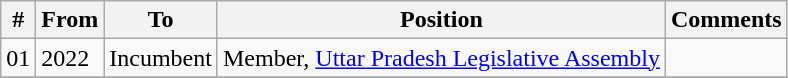<table class="wikitable sortable">
<tr>
<th>#</th>
<th>From</th>
<th>To</th>
<th>Position</th>
<th>Comments</th>
</tr>
<tr>
<td>01</td>
<td>2022</td>
<td>Incumbent</td>
<td>Member, <a href='#'>Uttar Pradesh Legislative Assembly</a></td>
<td></td>
</tr>
<tr>
</tr>
</table>
